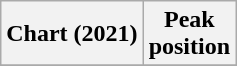<table class="wikitable sortable plainrowheaders" style="text-align:center">
<tr>
<th scope="col">Chart (2021)</th>
<th scope="col">Peak<br>position</th>
</tr>
<tr>
</tr>
</table>
